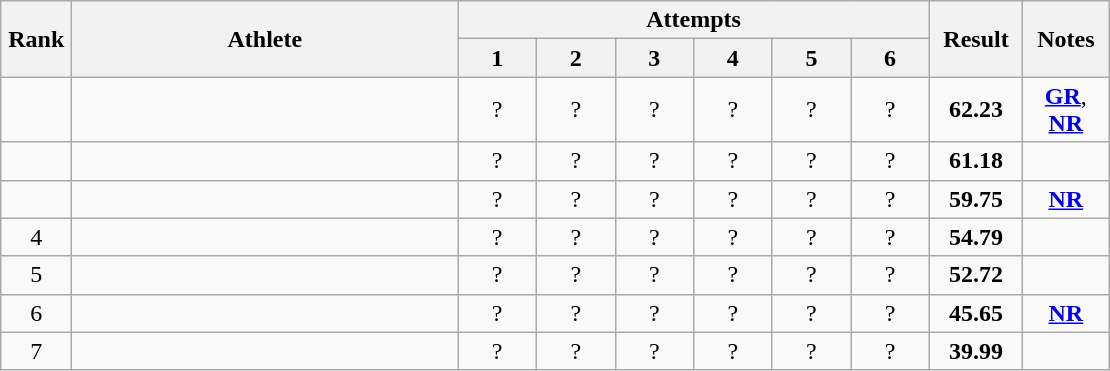<table class="wikitable" style="text-align:center">
<tr>
<th rowspan=2 width=40>Rank</th>
<th rowspan=2 width=250>Athlete</th>
<th colspan=6>Attempts</th>
<th rowspan=2 width=55>Result</th>
<th rowspan=2 width=50>Notes</th>
</tr>
<tr>
<th width=45>1</th>
<th width=45>2</th>
<th width=45>3</th>
<th width=45>4</th>
<th width=45>5</th>
<th width=45>6</th>
</tr>
<tr>
<td></td>
<td align=left></td>
<td>?</td>
<td>?</td>
<td>?</td>
<td>?</td>
<td>?</td>
<td>?</td>
<td><strong>62.23</strong></td>
<td><strong><a href='#'>GR</a></strong>, <strong><a href='#'>NR</a></strong></td>
</tr>
<tr>
<td></td>
<td align=left></td>
<td>?</td>
<td>?</td>
<td>?</td>
<td>?</td>
<td>?</td>
<td>?</td>
<td><strong>61.18</strong></td>
<td></td>
</tr>
<tr>
<td></td>
<td align=left></td>
<td>?</td>
<td>?</td>
<td>?</td>
<td>?</td>
<td>?</td>
<td>?</td>
<td><strong>59.75</strong></td>
<td><strong><a href='#'>NR</a></strong></td>
</tr>
<tr>
<td>4</td>
<td align=left></td>
<td>?</td>
<td>?</td>
<td>?</td>
<td>?</td>
<td>?</td>
<td>?</td>
<td><strong>54.79</strong></td>
<td></td>
</tr>
<tr>
<td>5</td>
<td align=left></td>
<td>?</td>
<td>?</td>
<td>?</td>
<td>?</td>
<td>?</td>
<td>?</td>
<td><strong>52.72</strong></td>
<td></td>
</tr>
<tr>
<td>6</td>
<td align=left></td>
<td>?</td>
<td>?</td>
<td>?</td>
<td>?</td>
<td>?</td>
<td>?</td>
<td><strong>45.65</strong></td>
<td><strong><a href='#'>NR</a></strong></td>
</tr>
<tr>
<td>7</td>
<td align=left></td>
<td>?</td>
<td>?</td>
<td>?</td>
<td>?</td>
<td>?</td>
<td>?</td>
<td><strong>39.99</strong></td>
<td></td>
</tr>
</table>
